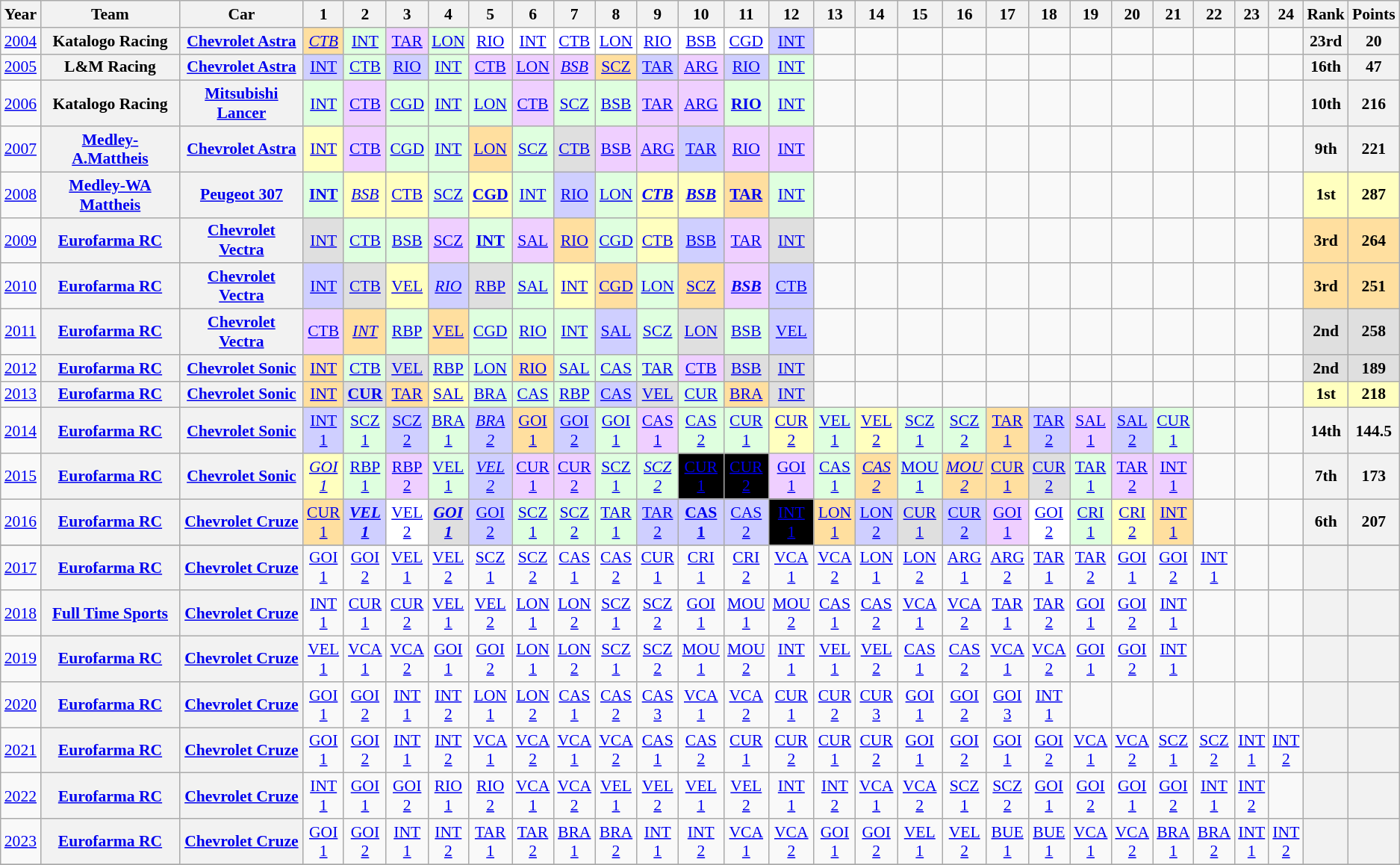<table class="wikitable" style="text-align:center; font-size:90%">
<tr>
<th>Year</th>
<th>Team</th>
<th>Car</th>
<th>1</th>
<th>2</th>
<th>3</th>
<th>4</th>
<th>5</th>
<th>6</th>
<th>7</th>
<th>8</th>
<th>9</th>
<th>10</th>
<th>11</th>
<th>12</th>
<th>13</th>
<th>14</th>
<th>15</th>
<th>16</th>
<th>17</th>
<th>18</th>
<th>19</th>
<th>20</th>
<th>21</th>
<th>22</th>
<th>23</th>
<th>24</th>
<th>Rank</th>
<th>Points</th>
</tr>
<tr>
<td><a href='#'>2004</a></td>
<th>Katalogo Racing</th>
<th><a href='#'>Chevrolet Astra</a></th>
<td style="background:#ffdf9f;"><em><a href='#'>CTB</a></em><br></td>
<td style="background:#dfffdf;"><a href='#'>INT</a><br></td>
<td style="background:#efcfff;"><a href='#'>TAR</a><br></td>
<td style="background:#dfffdf;"><a href='#'>LON</a><br></td>
<td style="background:#ffffff;"><a href='#'>RIO</a></td>
<td style="background:#ffffff;"><a href='#'>INT</a></td>
<td style="background:#ffffff;"><a href='#'>CTB</a></td>
<td style="background:#ffffff;"><a href='#'>LON</a></td>
<td style="background:#ffffff;"><a href='#'>RIO</a></td>
<td style="background:#ffffff;"><a href='#'>BSB</a></td>
<td style="background:#ffffff;"><a href='#'>CGD</a></td>
<td style="background:#cfcfff;"><a href='#'>INT</a><br></td>
<td></td>
<td></td>
<td></td>
<td></td>
<td></td>
<td></td>
<td></td>
<td></td>
<td></td>
<td></td>
<td></td>
<td></td>
<th>23rd</th>
<th>20</th>
</tr>
<tr>
<td><a href='#'>2005</a></td>
<th>L&M Racing</th>
<th><a href='#'>Chevrolet Astra</a></th>
<td style="background:#cfcfff;"><a href='#'>INT</a><br></td>
<td style="background:#dfffdf;"><a href='#'>CTB</a><br></td>
<td style="background:#cfcfff;"><a href='#'>RIO</a><br></td>
<td style="background:#dfffdf;"><a href='#'>INT</a><br></td>
<td style="background:#efcfff;"><a href='#'>CTB</a><br></td>
<td style="background:#efcfff;"><a href='#'>LON</a><br></td>
<td style="background:#efcfff;"><em><a href='#'>BSB</a></em><br></td>
<td style="background:#ffdf9f;"><a href='#'>SCZ</a><br></td>
<td style="background:#cfcfff;"><a href='#'>TAR</a><br></td>
<td style="background:#efcfff;"><a href='#'>ARG</a><br></td>
<td style="background:#cfcfff;"><a href='#'>RIO</a><br></td>
<td style="background:#dfffdf;"><a href='#'>INT</a><br></td>
<td></td>
<td></td>
<td></td>
<td></td>
<td></td>
<td></td>
<td></td>
<td></td>
<td></td>
<td></td>
<td></td>
<td></td>
<th>16th</th>
<th>47</th>
</tr>
<tr>
<td><a href='#'>2006</a></td>
<th>Katalogo Racing</th>
<th><a href='#'>Mitsubishi Lancer</a></th>
<td style="background:#dfffdf;"><a href='#'>INT</a><br></td>
<td style="background:#efcfff;"><a href='#'>CTB</a><br></td>
<td style="background:#dfffdf;"><a href='#'>CGD</a><br></td>
<td style="background:#dfffdf;"><a href='#'>INT</a><br></td>
<td style="background:#dfffdf;"><a href='#'>LON</a><br></td>
<td style="background:#efcfff;"><a href='#'>CTB</a><br></td>
<td style="background:#dfffdf;"><a href='#'>SCZ</a><br></td>
<td style="background:#dfffdf;"><a href='#'>BSB</a><br></td>
<td style="background:#efcfff;"><a href='#'>TAR</a><br></td>
<td style="background:#efcfff;"><a href='#'>ARG</a><br></td>
<td style="background:#dfffdf;"><strong><a href='#'>RIO</a></strong><br></td>
<td style="background:#dfffdf;"><a href='#'>INT</a><br></td>
<td></td>
<td></td>
<td></td>
<td></td>
<td></td>
<td></td>
<td></td>
<td></td>
<td></td>
<td></td>
<td></td>
<td></td>
<th>10th</th>
<th>216</th>
</tr>
<tr>
<td><a href='#'>2007</a></td>
<th><a href='#'>Medley-A.Mattheis</a></th>
<th><a href='#'>Chevrolet Astra</a></th>
<td style="background:#ffffbf;"><a href='#'>INT</a><br></td>
<td style="background:#efcfff;"><a href='#'>CTB</a><br></td>
<td style="background:#dfffdf;"><a href='#'>CGD</a><br></td>
<td style="background:#dfffdf;"><a href='#'>INT</a><br></td>
<td style="background:#ffdf9f;"><a href='#'>LON</a><br></td>
<td style="background:#dfffdf;"><a href='#'>SCZ</a><br></td>
<td style="background:#dfdfdf;"><a href='#'>CTB</a><br></td>
<td style="background:#efcfff;"><a href='#'>BSB</a><br></td>
<td style="background:#efcfff;"><a href='#'>ARG</a><br></td>
<td style="background:#cfcfff;"><a href='#'>TAR</a><br></td>
<td style="background:#efcfff;"><a href='#'>RIO</a><br></td>
<td style="background:#efcfff;"><a href='#'>INT</a><br></td>
<td></td>
<td></td>
<td></td>
<td></td>
<td></td>
<td></td>
<td></td>
<td></td>
<td></td>
<td></td>
<td></td>
<td></td>
<th>9th</th>
<th>221</th>
</tr>
<tr>
<td><a href='#'>2008</a></td>
<th><a href='#'>Medley-WA Mattheis</a></th>
<th><a href='#'>Peugeot 307</a></th>
<td style="background:#dfffdf;"><strong><a href='#'>INT</a></strong><br></td>
<td style="background:#ffffbf;"><em><a href='#'>BSB</a></em><br></td>
<td style="background:#ffffbf;"><a href='#'>CTB</a><br></td>
<td style="background:#dfffdf;"><a href='#'>SCZ</a><br></td>
<td style="background:#ffffbf;"><strong><a href='#'>CGD</a></strong><br></td>
<td style="background:#dfffdf;"><a href='#'>INT</a><br></td>
<td style="background:#cfcfff;"><a href='#'>RIO</a><br></td>
<td style="background:#dfffdf;"><a href='#'>LON</a><br></td>
<td style="background:#ffffbf;"><a href='#'><strong><em>CTB</em></strong></a><br></td>
<td style="background:#ffffbf;"><a href='#'><strong><em>BSB</em></strong></a><br></td>
<td style="background:#ffdf9f;"><strong><a href='#'>TAR</a></strong><br></td>
<td style="background:#dfffdf;"><a href='#'>INT</a><br></td>
<td></td>
<td></td>
<td></td>
<td></td>
<td></td>
<td></td>
<td></td>
<td></td>
<td></td>
<td></td>
<td></td>
<td></td>
<td style="background:#ffffbf;"><strong>1st</strong></td>
<td style="background:#ffffbf;"><strong>287</strong></td>
</tr>
<tr>
<td><a href='#'>2009</a></td>
<th><a href='#'>Eurofarma RC</a></th>
<th><a href='#'>Chevrolet Vectra</a></th>
<td style="background:#dfdfdf;"><a href='#'>INT</a><br></td>
<td style="background:#dfffdf;"><a href='#'>CTB</a><br></td>
<td style="background:#dfffdf;"><a href='#'>BSB</a><br></td>
<td style="background:#efcfff;"><a href='#'>SCZ</a><br></td>
<td style="background:#dfffdf;"><strong><a href='#'>INT</a></strong><br></td>
<td style="background:#efcfff;"><a href='#'>SAL</a><br></td>
<td style="background:#ffdf9f;"><a href='#'>RIO</a><br></td>
<td style="background:#dfffdf;"><a href='#'>CGD</a><br></td>
<td style="background:#ffffbf;"><a href='#'>CTB</a><br></td>
<td style="background:#cfcfff;"><a href='#'>BSB</a><br></td>
<td style="background:#efcfff;"><a href='#'>TAR</a><br></td>
<td style="background:#dfdfdf;"><a href='#'>INT</a><br></td>
<td></td>
<td></td>
<td></td>
<td></td>
<td></td>
<td></td>
<td></td>
<td></td>
<td></td>
<td></td>
<td></td>
<td></td>
<td style="background:#ffdf9f;"><strong>3rd</strong></td>
<td style="background:#ffdf9f;"><strong>264</strong></td>
</tr>
<tr>
<td><a href='#'>2010</a></td>
<th><a href='#'>Eurofarma RC</a></th>
<th><a href='#'>Chevrolet Vectra</a></th>
<td style="background:#cfcfff;"><a href='#'>INT</a><br></td>
<td style="background:#dfdfdf;"><a href='#'>CTB</a><br></td>
<td style="background:#ffffbf;"><a href='#'>VEL</a><br></td>
<td style="background:#cfcfff;"><em><a href='#'>RIO</a></em><br></td>
<td style="background:#dfdfdf;"><a href='#'>RBP</a><br></td>
<td style="background:#dfffdf;"><a href='#'>SAL</a><br></td>
<td style="background:#ffffbf;"><a href='#'>INT</a><br></td>
<td style="background:#ffdf9f;"><a href='#'>CGD</a><br></td>
<td style="background:#dfffdf;"><a href='#'>LON</a><br></td>
<td style="background:#ffdf9f;"><a href='#'>SCZ</a><br></td>
<td style="background:#efcfff;"><a href='#'><strong><em>BSB</em></strong></a><br></td>
<td style="background:#cfcfff;"><a href='#'>CTB</a><br></td>
<td></td>
<td></td>
<td></td>
<td></td>
<td></td>
<td></td>
<td></td>
<td></td>
<td></td>
<td></td>
<td></td>
<td></td>
<td style="background:#ffdf9f;"><strong>3rd</strong></td>
<td style="background:#ffdf9f;"><strong>251</strong></td>
</tr>
<tr>
<td><a href='#'>2011</a></td>
<th><a href='#'>Eurofarma RC</a></th>
<th><a href='#'>Chevrolet Vectra</a></th>
<td style="background:#efcfff;"><a href='#'>CTB</a><br></td>
<td style="background:#FFDF9F;"><em><a href='#'>INT</a></em><br></td>
<td style="background:#DFFFDF;"><a href='#'>RBP</a><br></td>
<td style="background:#FFDF9F;"><a href='#'>VEL</a><br></td>
<td style="background:#dfffdf;"><a href='#'>CGD</a><br></td>
<td style="background:#dfffdf;"><a href='#'>RIO</a><br></td>
<td style="background:#dfffdf;"><a href='#'>INT</a><br></td>
<td style="background:#cfcfff;"><a href='#'>SAL</a><br></td>
<td style="background:#DFFFDF;"><a href='#'>SCZ</a><br></td>
<td style="background:#DFDFDF;"><a href='#'>LON</a><br></td>
<td style="background:#DFFFDF;"><a href='#'>BSB</a><br></td>
<td style="background:#cfcfff;"><a href='#'>VEL</a><br></td>
<td></td>
<td></td>
<td></td>
<td></td>
<td></td>
<td></td>
<td></td>
<td></td>
<td></td>
<td></td>
<td></td>
<td></td>
<td style="background:#DFDFDF;"><strong>2nd</strong></td>
<td style="background:#DFDFDF;"><strong>258</strong></td>
</tr>
<tr>
<td><a href='#'>2012</a></td>
<th><a href='#'>Eurofarma RC</a></th>
<th><a href='#'>Chevrolet Sonic</a></th>
<td style="background:#FFDF9F;"><a href='#'>INT</a><br></td>
<td style="background:#DFFFDF;"><a href='#'>CTB</a><br></td>
<td style="background:#DFDFDF;"><a href='#'>VEL</a><br></td>
<td style="background:#dfffdf;"><a href='#'>RBP</a><br></td>
<td style="background:#dfffdf;"><a href='#'>LON</a><br></td>
<td style="background:#FFDF9F;"><a href='#'>RIO</a><br></td>
<td style="background:#DFFFDF;"><a href='#'>SAL</a><br></td>
<td style="background:#DFFFDF;"><a href='#'>CAS</a><br></td>
<td style="background:#DFFFDF;"><a href='#'>TAR</a><br></td>
<td style="background:#efcfff;"><a href='#'>CTB</a><br></td>
<td style="background:#DFDFDF;"><a href='#'>BSB</a><br></td>
<td style="background:#DFDFDF;"><a href='#'>INT</a><br></td>
<td></td>
<td></td>
<td></td>
<td></td>
<td></td>
<td></td>
<td></td>
<td></td>
<td></td>
<td></td>
<td></td>
<td></td>
<td style="background:#DFDFDF;"><strong>2nd</strong></td>
<td style="background:#DFDFDF;"><strong>189</strong></td>
</tr>
<tr>
<td><a href='#'>2013</a></td>
<th><a href='#'>Eurofarma RC</a></th>
<th><a href='#'>Chevrolet Sonic</a></th>
<td style="background:#FFDF9F;"><a href='#'>INT</a><br></td>
<td style="background:#DFDFDF;"><strong><a href='#'>CUR</a></strong><br></td>
<td style="background:#FFDF9F;"><a href='#'>TAR</a><br></td>
<td style="background:#FFFFBF;"><a href='#'>SAL</a><br></td>
<td style="background:#DFFFDF;"><a href='#'>BRA</a><br></td>
<td style="background:#DFFFDF;"><a href='#'>CAS</a><br></td>
<td style="background:#DFFFDF;"><a href='#'>RBP</a><br></td>
<td style="background:#cfcfff;"><a href='#'>CAS</a><br></td>
<td style="background:#DFDFDF;"><a href='#'>VEL</a><br></td>
<td style="background:#DFFFDF;"><a href='#'>CUR</a><br></td>
<td style="background:#FFDF9F;"><a href='#'>BRA</a><br></td>
<td style="background:#DFDFDF;"><a href='#'>INT</a><br></td>
<td></td>
<td></td>
<td></td>
<td></td>
<td></td>
<td></td>
<td></td>
<td></td>
<td></td>
<td></td>
<td></td>
<td></td>
<td style="background:#ffffbf;"><strong>1st</strong></td>
<td style="background:#ffffbf;"><strong>218</strong></td>
</tr>
<tr>
<td><a href='#'>2014</a></td>
<th><a href='#'>Eurofarma RC</a></th>
<th><a href='#'>Chevrolet Sonic</a></th>
<td style="background:#CFCFFF;"><a href='#'>INT<br>1</a><br></td>
<td style="background:#DFFFDF;"><a href='#'>SCZ<br>1</a><br></td>
<td style="background:#CFCFFF;"><a href='#'>SCZ<br>2</a><br></td>
<td style="background:#DFFFDF;"><a href='#'>BRA<br>1</a><br></td>
<td style="background:#CFCFFF;"><em><a href='#'>BRA<br>2</a></em><br></td>
<td style="background:#FFDF9F;"><a href='#'>GOI<br>1</a><br></td>
<td style="background:#CFCFFF;"><a href='#'>GOI<br>2</a><br></td>
<td style="background:#DFFFDF;"><a href='#'>GOI<br>1</a><br></td>
<td style="background:#EFCFFF;"><a href='#'>CAS<br>1</a><br></td>
<td style="background:#DFFFDF;"><a href='#'>CAS<br>2</a><br></td>
<td style="background:#DFFFDF;"><a href='#'>CUR<br>1</a><br></td>
<td style="background:#FFFFBF;"><a href='#'>CUR<br>2</a><br></td>
<td style="background:#DFFFDF;"><a href='#'>VEL<br>1</a><br></td>
<td style="background:#FFFFBF;"><a href='#'>VEL<br>2</a><br></td>
<td style="background:#DFFFDF;"><a href='#'>SCZ<br>1</a><br></td>
<td style="background:#DFFFDF;"><a href='#'>SCZ<br>2</a><br></td>
<td style="background:#FFDF9F;"><a href='#'>TAR<br>1</a><br></td>
<td style="background:#CFCFFF;"><a href='#'>TAR<br>2</a><br></td>
<td style="background:#EFCFFF;"><a href='#'>SAL<br>1</a><br></td>
<td style="background:#CFCFFF;"><a href='#'>SAL<br>2</a><br></td>
<td style="background:#DFFFDF;"><a href='#'>CUR<br>1</a><br></td>
<td></td>
<td></td>
<td></td>
<th>14th</th>
<th>144.5</th>
</tr>
<tr>
<td><a href='#'>2015</a></td>
<th><a href='#'>Eurofarma RC</a></th>
<th><a href='#'>Chevrolet Sonic</a></th>
<td style="background:#FFFFBF;"><em><a href='#'>GOI<br>1</a></em><br></td>
<td style="background:#DFFFDF;"><a href='#'>RBP<br>1</a><br></td>
<td style="background:#EFCFFF;"><a href='#'>RBP<br>2</a><br></td>
<td style="background:#DFFFDF;"><a href='#'>VEL<br>1</a><br></td>
<td style="background:#CFCFFF;"><em><a href='#'>VEL<br>2</a></em><br></td>
<td style="background:#EFCFFF;"><a href='#'>CUR<br>1</a><br></td>
<td style="background:#EFCFFF;"><a href='#'>CUR<br>2</a><br></td>
<td style="background:#DFFFDF;"><a href='#'>SCZ<br>1</a><br></td>
<td style="background:#DFFFDF;"><em><a href='#'>SCZ<br>2</a></em><br></td>
<td style="background:black; color:white;"><a href='#'>CUR<br>1</a><br></td>
<td style="background:black; color:white;"><a href='#'>CUR<br>2</a><br></td>
<td style="background:#EFCFFF;"><a href='#'>GOI<br>1</a><br></td>
<td style="background:#DFFFDF;"><a href='#'>CAS<br>1</a><br></td>
<td style="background:#FFDF9F;"><em><a href='#'>CAS<br>2</a></em><br></td>
<td style="background:#DFFFDF;"><a href='#'>MOU<br>1</a><br></td>
<td style="background:#FFDF9F;"><em><a href='#'>MOU<br>2</a></em><br></td>
<td style="background:#FFDF9F;"><a href='#'>CUR<br>1</a><br></td>
<td style="background:#DFDFDF;"><a href='#'>CUR<br>2</a><br></td>
<td style="background:#DFFFDF;"><a href='#'>TAR<br>1</a><br></td>
<td style="background:#EFCFFF;"><a href='#'>TAR<br>2</a><br></td>
<td style="background:#EFCFFF;"><a href='#'>INT<br>1</a><br></td>
<td></td>
<td></td>
<td></td>
<th>7th</th>
<th>173</th>
</tr>
<tr>
<td><a href='#'>2016</a></td>
<th><a href='#'>Eurofarma RC</a></th>
<th><a href='#'>Chevrolet Cruze</a></th>
<td style="background:#FFDF9F;"><a href='#'>CUR<br>1</a><br></td>
<td style="background:#CFCFFF;"><strong><em><a href='#'>VEL<br>1</a></em></strong><br></td>
<td style="background:white; color:black;"><a href='#'>VEL<br>2</a><br></td>
<td style="background:#DFDFDF;"><strong><em><a href='#'>GOI<br>1</a></em></strong><br></td>
<td style="background:#CFCFFF;"><a href='#'>GOI<br>2</a><br></td>
<td style="background:#DFFFDF;"><a href='#'>SCZ<br>1</a><br></td>
<td style="background:#DFFFDF;"><a href='#'>SCZ<br>2</a><br></td>
<td style="background:#DFFFDF;"><a href='#'>TAR<br>1</a><br></td>
<td style="background:#CFCFFF;"><a href='#'>TAR<br>2</a><br></td>
<td style="background:#CFCFFF;"><strong><a href='#'>CAS<br>1</a></strong><br></td>
<td style="background:#CFCFFF;"><a href='#'>CAS<br>2</a><br></td>
<td style="background:black; color:white;"><a href='#'>INT<br>1</a><br></td>
<td style="background:#FFDF9F;"><a href='#'>LON<br>1</a><br></td>
<td style="background:#CFCFFF;"><a href='#'>LON<br>2</a><br></td>
<td style="background:#DFDFDF;"><a href='#'>CUR<br>1</a><br></td>
<td style="background:#CFCFFF;"><a href='#'>CUR<br>2</a><br></td>
<td style="background:#EFCFFF;"><a href='#'>GOI<br>1</a><br></td>
<td style="background:white; color:black;"><a href='#'>GOI<br>2</a><br></td>
<td style="background:#DFFFDF;"><a href='#'>CRI<br>1</a><br></td>
<td style="background:#FFFFBF;"><a href='#'>CRI<br>2</a><br></td>
<td style="background:#FFDF9F;"><a href='#'>INT<br>1</a><br></td>
<td></td>
<td></td>
<td></td>
<th>6th</th>
<th>207</th>
</tr>
<tr>
</tr>
<tr>
<td><a href='#'>2017</a></td>
<th><a href='#'>Eurofarma RC</a></th>
<th><a href='#'>Chevrolet Cruze</a></th>
<td><a href='#'>GOI<br>1</a><br></td>
<td><a href='#'>GOI<br>2</a><br></td>
<td><a href='#'>VEL<br>1</a><br></td>
<td><a href='#'>VEL<br>2</a><br></td>
<td><a href='#'>SCZ<br>1</a><br></td>
<td><a href='#'>SCZ<br>2</a><br></td>
<td><a href='#'>CAS<br>1</a><br></td>
<td><a href='#'>CAS<br>2</a><br></td>
<td><a href='#'>CUR<br>1</a><br></td>
<td><a href='#'>CRI<br>1</a><br></td>
<td><a href='#'>CRI<br>2</a><br></td>
<td><a href='#'>VCA<br>1</a><br></td>
<td><a href='#'>VCA<br>2</a><br></td>
<td><a href='#'>LON<br>1</a><br></td>
<td><a href='#'>LON<br>2</a><br></td>
<td><a href='#'>ARG<br>1</a><br></td>
<td><a href='#'>ARG<br>2</a><br></td>
<td><a href='#'>TAR<br>1</a><br></td>
<td><a href='#'>TAR<br>2</a><br></td>
<td><a href='#'>GOI<br>1</a><br></td>
<td><a href='#'>GOI<br>2</a><br></td>
<td><a href='#'>INT<br>1</a><br></td>
<td></td>
<td></td>
<th></th>
<th></th>
</tr>
<tr>
<td><a href='#'>2018</a></td>
<th><a href='#'>Full Time Sports</a></th>
<th><a href='#'>Chevrolet Cruze</a></th>
<td><a href='#'>INT<br>1</a><br></td>
<td><a href='#'>CUR<br>1</a><br></td>
<td><a href='#'>CUR<br>2</a><br></td>
<td><a href='#'>VEL<br>1</a><br></td>
<td><a href='#'>VEL<br>2</a><br></td>
<td><a href='#'>LON<br>1</a><br></td>
<td><a href='#'>LON<br>2</a><br></td>
<td><a href='#'>SCZ<br>1</a><br></td>
<td><a href='#'>SCZ<br>2</a><br></td>
<td><a href='#'>GOI<br>1</a><br></td>
<td><a href='#'>MOU<br>1</a><br></td>
<td><a href='#'>MOU<br>2</a><br></td>
<td><a href='#'>CAS<br>1</a><br></td>
<td><a href='#'>CAS<br>2</a><br></td>
<td><a href='#'>VCA<br>1</a><br></td>
<td><a href='#'>VCA<br>2</a><br></td>
<td><a href='#'>TAR<br>1</a><br></td>
<td><a href='#'>TAR<br>2</a><br></td>
<td><a href='#'>GOI<br>1</a><br></td>
<td><a href='#'>GOI<br>2</a><br></td>
<td><a href='#'>INT<br>1</a><br></td>
<td></td>
<td></td>
<td></td>
<th></th>
<th></th>
</tr>
<tr>
<td><a href='#'>2019</a></td>
<th><a href='#'>Eurofarma RC</a></th>
<th><a href='#'>Chevrolet Cruze</a></th>
<td><a href='#'>VEL<br>1</a><br></td>
<td><a href='#'>VCA<br>1</a><br></td>
<td><a href='#'>VCA<br>2</a><br></td>
<td><a href='#'>GOI<br>1</a><br></td>
<td><a href='#'>GOI<br>2</a><br></td>
<td><a href='#'>LON<br>1</a><br></td>
<td><a href='#'>LON<br>2</a><br></td>
<td><a href='#'>SCZ<br>1</a><br></td>
<td><a href='#'>SCZ<br>2</a><br></td>
<td><a href='#'>MOU<br>1</a><br></td>
<td><a href='#'>MOU<br>2</a><br></td>
<td><a href='#'>INT<br>1</a><br></td>
<td><a href='#'>VEL<br>1</a><br></td>
<td><a href='#'>VEL<br>2</a><br></td>
<td><a href='#'>CAS<br>1</a><br></td>
<td><a href='#'>CAS<br>2</a><br></td>
<td><a href='#'>VCA<br>1</a><br></td>
<td><a href='#'>VCA<br>2</a><br></td>
<td><a href='#'>GOI<br>1</a><br></td>
<td><a href='#'>GOI<br>2</a><br></td>
<td><a href='#'>INT<br>1</a><br></td>
<td></td>
<td></td>
<td></td>
<th></th>
<th></th>
</tr>
<tr>
<td><a href='#'>2020</a></td>
<th><a href='#'>Eurofarma RC</a></th>
<th><a href='#'>Chevrolet Cruze</a></th>
<td><a href='#'>GOI<br>1</a><br></td>
<td><a href='#'>GOI<br>2</a><br></td>
<td><a href='#'>INT<br>1</a><br></td>
<td><a href='#'>INT<br>2</a><br></td>
<td><a href='#'>LON<br>1</a><br></td>
<td><a href='#'>LON<br>2</a><br></td>
<td><a href='#'>CAS<br>1</a><br></td>
<td><a href='#'>CAS<br>2</a><br></td>
<td><a href='#'>CAS<br>3</a><br></td>
<td><a href='#'>VCA<br>1</a><br></td>
<td><a href='#'>VCA<br>2</a><br></td>
<td><a href='#'>CUR<br>1</a><br></td>
<td><a href='#'>CUR<br>2</a><br></td>
<td><a href='#'>CUR<br>3</a><br></td>
<td><a href='#'>GOI<br>1</a><br></td>
<td><a href='#'>GOI<br>2</a><br></td>
<td><a href='#'>GOI<br>3</a><br></td>
<td><a href='#'>INT<br>1</a><br></td>
<td></td>
<td></td>
<td></td>
<td></td>
<td></td>
<td></td>
<th></th>
<th></th>
</tr>
<tr>
<td><a href='#'>2021</a></td>
<th><a href='#'>Eurofarma RC</a></th>
<th><a href='#'>Chevrolet Cruze</a></th>
<td><a href='#'>GOI<br>1</a><br></td>
<td><a href='#'>GOI<br>2</a><br></td>
<td><a href='#'>INT<br>1</a><br></td>
<td><a href='#'>INT<br>2</a><br></td>
<td><a href='#'>VCA<br>1</a><br></td>
<td><a href='#'>VCA<br>2</a><br></td>
<td><a href='#'>VCA<br>1</a><br></td>
<td><a href='#'>VCA<br>2</a><br></td>
<td><a href='#'>CAS<br>1</a><br></td>
<td><a href='#'>CAS<br>2</a><br></td>
<td><a href='#'>CUR<br>1</a><br></td>
<td><a href='#'>CUR<br>2</a><br></td>
<td><a href='#'>CUR<br>1</a><br></td>
<td><a href='#'>CUR<br>2</a><br></td>
<td><a href='#'>GOI<br>1</a><br></td>
<td><a href='#'>GOI<br>2</a><br></td>
<td><a href='#'>GOI<br>1</a><br></td>
<td><a href='#'>GOI<br>2</a><br></td>
<td><a href='#'>VCA<br>1</a><br></td>
<td><a href='#'>VCA<br>2</a><br></td>
<td><a href='#'>SCZ<br>1</a><br></td>
<td><a href='#'>SCZ<br>2</a><br></td>
<td><a href='#'>INT<br>1</a><br></td>
<td><a href='#'>INT<br>2</a><br></td>
<th></th>
<th></th>
</tr>
<tr>
<td><a href='#'>2022</a></td>
<th><a href='#'>Eurofarma RC</a></th>
<th><a href='#'>Chevrolet Cruze</a></th>
<td><a href='#'>INT<br>1</a><br></td>
<td><a href='#'>GOI<br>1</a><br></td>
<td><a href='#'>GOI<br>2</a><br></td>
<td><a href='#'>RIO<br>1</a><br></td>
<td><a href='#'>RIO<br>2</a><br></td>
<td><a href='#'>VCA<br>1</a><br></td>
<td><a href='#'>VCA<br>2</a><br></td>
<td><a href='#'>VEL<br>1</a><br></td>
<td><a href='#'>VEL<br>2</a><br></td>
<td><a href='#'>VEL<br>1</a><br></td>
<td><a href='#'>VEL<br>2</a><br></td>
<td><a href='#'>INT<br>1</a><br></td>
<td><a href='#'>INT<br>2</a><br></td>
<td><a href='#'>VCA<br>1</a><br></td>
<td><a href='#'>VCA<br>2</a><br></td>
<td><a href='#'>SCZ<br>1</a><br></td>
<td><a href='#'>SCZ<br>2</a><br></td>
<td><a href='#'>GOI<br>1</a><br></td>
<td><a href='#'>GOI<br>2</a><br></td>
<td><a href='#'>GOI<br>1</a><br></td>
<td><a href='#'>GOI<br>2</a><br></td>
<td><a href='#'>INT<br>1</a><br></td>
<td><a href='#'>INT<br>2</a><br></td>
<td></td>
<th></th>
<th></th>
</tr>
<tr>
<td><a href='#'>2023</a></td>
<th><a href='#'>Eurofarma RC</a></th>
<th><a href='#'>Chevrolet Cruze</a></th>
<td><a href='#'>GOI<br>1</a><br></td>
<td><a href='#'>GOI<br>2</a><br></td>
<td><a href='#'>INT<br>1</a><br></td>
<td><a href='#'>INT<br>2</a><br></td>
<td style="background:#;"><a href='#'>TAR<br>1</a><br></td>
<td style="background:#;"><a href='#'>TAR<br>2</a><br></td>
<td style="background:#;"><a href='#'>BRA<br>1</a><br></td>
<td style="background:#;"><a href='#'>BRA<br>2</a><br></td>
<td style="background:#;"><a href='#'>INT<br>1</a><br></td>
<td style="background:#;"><a href='#'>INT<br>2</a><br></td>
<td style="background:#;"><a href='#'>VCA<br>1</a><br></td>
<td style="background:#;"><a href='#'>VCA<br>2</a><br></td>
<td style="background:#;"><a href='#'>GOI<br>1</a><br></td>
<td style="background:#;"><a href='#'>GOI<br>2</a><br></td>
<td style="background:#;"><a href='#'>VEL<br>1</a><br></td>
<td style="background:#;"><a href='#'>VEL<br>2</a><br></td>
<td style="background:#;"><a href='#'>BUE<br>1</a><br></td>
<td style="background:#;"><a href='#'>BUE<br>1</a><br></td>
<td style="background:#;"><a href='#'>VCA<br>1</a><br></td>
<td style="background:#;"><a href='#'>VCA<br>2</a><br></td>
<td style="background:#;"><a href='#'>BRA<br>1</a><br></td>
<td style="background:#;"><a href='#'>BRA<br>2</a><br></td>
<td style="background:#;"><a href='#'>INT<br>1</a><br></td>
<td style="background:#;"><a href='#'>INT<br>2</a><br></td>
<th></th>
<th></th>
</tr>
<tr>
</tr>
</table>
